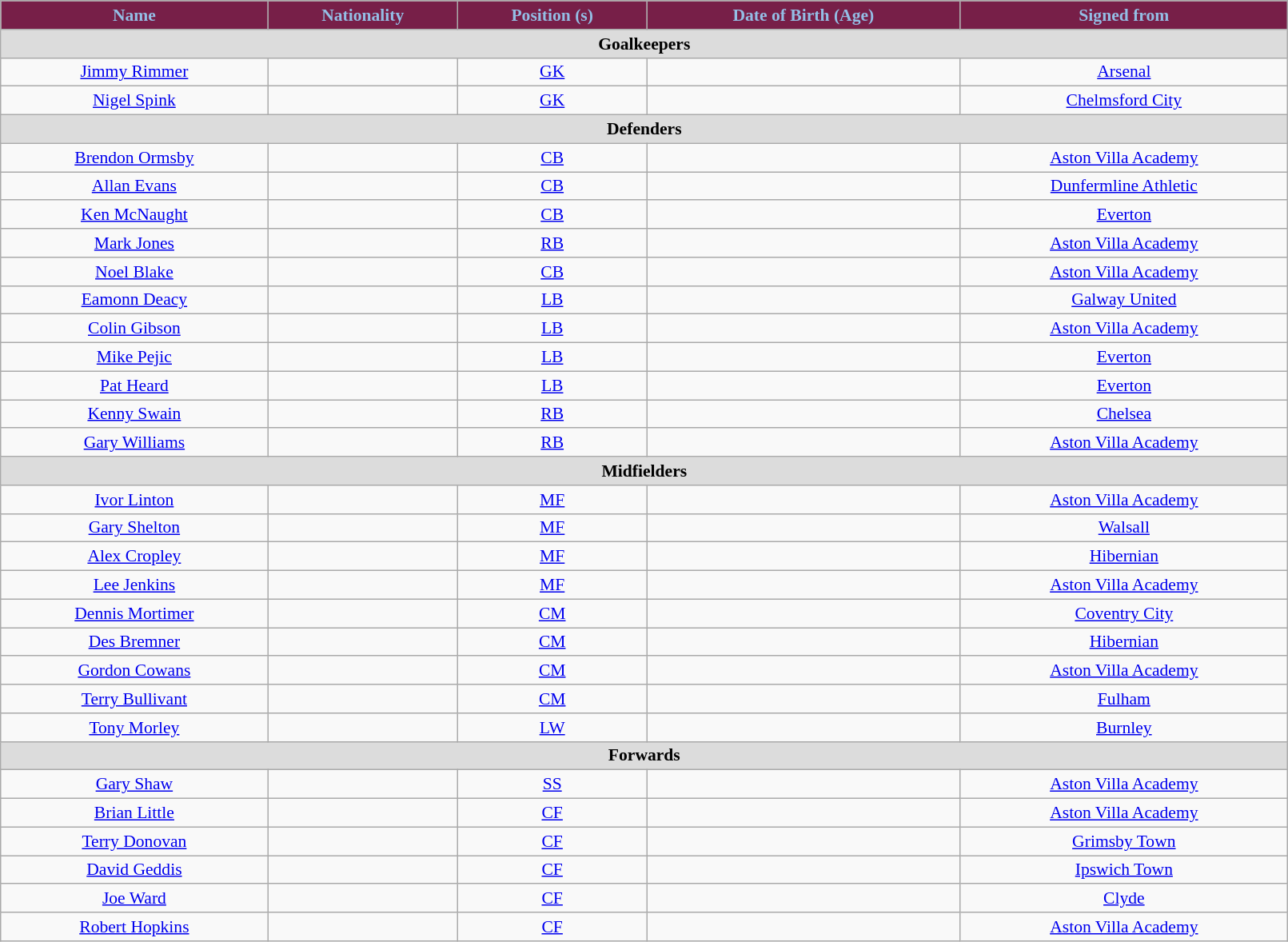<table class="wikitable" style="text-align:center; font-size:90%; width:85%;">
<tr>
<th style="background:#771F48; color:#94BEE5; text-align:center;">Name</th>
<th style="background:#771F48; color:#94BEE5; text-align:center;">Nationality</th>
<th style="background:#771F48; color:#94BEE5; text-align:center;">Position (s)</th>
<th style="background:#771F48; color:#94BEE5; text-align:center;">Date of Birth (Age)</th>
<th style="background:#771F48; color:#94BEE5; text-align:center;">Signed from</th>
</tr>
<tr>
<th colspan="6" style="background:#dcdcdc; text-align:center;">Goalkeepers</th>
</tr>
<tr>
<td><a href='#'>Jimmy Rimmer</a></td>
<td></td>
<td><a href='#'>GK</a></td>
<td></td>
<td> <a href='#'>Arsenal</a></td>
</tr>
<tr>
<td><a href='#'>Nigel Spink</a></td>
<td></td>
<td><a href='#'>GK</a></td>
<td></td>
<td> <a href='#'>Chelmsford City</a></td>
</tr>
<tr>
<th colspan="6" style="background:#dcdcdc; text-align:center;">Defenders</th>
</tr>
<tr>
<td><a href='#'>Brendon Ormsby</a></td>
<td></td>
<td><a href='#'>CB</a></td>
<td></td>
<td> <a href='#'>Aston Villa Academy</a></td>
</tr>
<tr>
<td><a href='#'>Allan Evans</a></td>
<td></td>
<td><a href='#'>CB</a></td>
<td></td>
<td> <a href='#'>Dunfermline Athletic</a></td>
</tr>
<tr>
<td><a href='#'>Ken McNaught</a></td>
<td></td>
<td><a href='#'>CB</a></td>
<td></td>
<td> <a href='#'>Everton</a></td>
</tr>
<tr>
<td><a href='#'>Mark Jones</a></td>
<td></td>
<td><a href='#'>RB</a></td>
<td></td>
<td> <a href='#'>Aston Villa Academy</a></td>
</tr>
<tr>
<td><a href='#'>Noel Blake</a></td>
<td></td>
<td><a href='#'>CB</a></td>
<td></td>
<td> <a href='#'>Aston Villa Academy</a></td>
</tr>
<tr>
<td><a href='#'>Eamonn Deacy</a></td>
<td></td>
<td><a href='#'>LB</a></td>
<td></td>
<td> <a href='#'>Galway United</a></td>
</tr>
<tr>
<td><a href='#'>Colin Gibson</a></td>
<td></td>
<td><a href='#'>LB</a></td>
<td></td>
<td> <a href='#'>Aston Villa Academy</a></td>
</tr>
<tr>
<td><a href='#'>Mike Pejic</a></td>
<td></td>
<td><a href='#'>LB</a></td>
<td></td>
<td> <a href='#'>Everton</a></td>
</tr>
<tr>
<td><a href='#'>Pat Heard</a></td>
<td></td>
<td><a href='#'>LB</a></td>
<td></td>
<td> <a href='#'>Everton</a></td>
</tr>
<tr>
<td><a href='#'>Kenny Swain</a></td>
<td></td>
<td><a href='#'>RB</a></td>
<td></td>
<td> <a href='#'>Chelsea</a></td>
</tr>
<tr>
<td><a href='#'>Gary Williams</a></td>
<td></td>
<td><a href='#'>RB</a></td>
<td></td>
<td> <a href='#'>Aston Villa Academy</a></td>
</tr>
<tr>
<th colspan="6" style="background:#dcdcdc; text-align:center;">Midfielders</th>
</tr>
<tr>
<td><a href='#'>Ivor Linton</a></td>
<td></td>
<td><a href='#'>MF</a></td>
<td></td>
<td> <a href='#'>Aston Villa Academy</a></td>
</tr>
<tr>
<td><a href='#'>Gary Shelton</a></td>
<td></td>
<td><a href='#'>MF</a></td>
<td></td>
<td> <a href='#'>Walsall</a></td>
</tr>
<tr>
<td><a href='#'>Alex Cropley</a></td>
<td></td>
<td><a href='#'>MF</a></td>
<td></td>
<td> <a href='#'>Hibernian</a></td>
</tr>
<tr>
<td><a href='#'>Lee Jenkins</a></td>
<td></td>
<td><a href='#'>MF</a></td>
<td></td>
<td> <a href='#'>Aston Villa Academy</a></td>
</tr>
<tr>
<td><a href='#'>Dennis Mortimer</a></td>
<td></td>
<td><a href='#'>CM</a></td>
<td></td>
<td> <a href='#'>Coventry City</a></td>
</tr>
<tr>
<td><a href='#'>Des Bremner</a></td>
<td></td>
<td><a href='#'>CM</a></td>
<td></td>
<td> <a href='#'>Hibernian</a></td>
</tr>
<tr>
<td><a href='#'>Gordon Cowans</a></td>
<td></td>
<td><a href='#'>CM</a></td>
<td></td>
<td> <a href='#'>Aston Villa Academy</a></td>
</tr>
<tr>
<td><a href='#'>Terry Bullivant</a></td>
<td></td>
<td><a href='#'>CM</a></td>
<td></td>
<td> <a href='#'>Fulham</a></td>
</tr>
<tr>
<td><a href='#'>Tony Morley</a></td>
<td></td>
<td><a href='#'>LW</a></td>
<td></td>
<td> <a href='#'>Burnley</a></td>
</tr>
<tr>
<th colspan="6" style="background:#dcdcdc; text-align:center;">Forwards</th>
</tr>
<tr>
<td><a href='#'>Gary Shaw</a></td>
<td></td>
<td><a href='#'>SS</a></td>
<td></td>
<td> <a href='#'>Aston Villa Academy</a></td>
</tr>
<tr>
<td><a href='#'>Brian Little</a></td>
<td></td>
<td><a href='#'>CF</a></td>
<td></td>
<td> <a href='#'>Aston Villa Academy</a></td>
</tr>
<tr>
<td><a href='#'>Terry Donovan</a></td>
<td></td>
<td><a href='#'>CF</a></td>
<td></td>
<td> <a href='#'>Grimsby Town</a></td>
</tr>
<tr>
<td><a href='#'>David Geddis</a></td>
<td></td>
<td><a href='#'>CF</a></td>
<td></td>
<td> <a href='#'>Ipswich Town</a></td>
</tr>
<tr>
<td><a href='#'>Joe Ward</a></td>
<td></td>
<td><a href='#'>CF</a></td>
<td></td>
<td> <a href='#'>Clyde</a></td>
</tr>
<tr>
<td><a href='#'>Robert Hopkins</a></td>
<td></td>
<td><a href='#'>CF</a></td>
<td></td>
<td> <a href='#'>Aston Villa Academy</a></td>
</tr>
</table>
